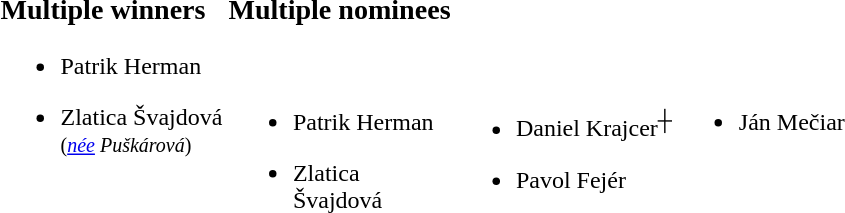<table border=0|>
<tr>
<td valign=top width=25%><br><h3>Multiple winners</h3><ul><li>Patrik Herman</li></ul><ul><li>Zlatica Švajdová <br><small>(<em><a href='#'>née</a> Puškárová</em>)</small></li></ul></td>
<td valign=top width=75%><br><h3>Multiple nominees</h3><table border=0|>
<tr>
<td valign=top width=25%><br><ul><li>Patrik Herman</li></ul><ul><li>Zlatica Švajdová</li></ul></td>
<td valign=top width=25%><br><ul><li>Daniel Krajcer<sup>┼</sup></li></ul><ul><li>Pavol Fejér</li></ul></td>
<td valign=top width=25%><br><ul><li>Ján Mečiar</li></ul></td>
</tr>
</table>
</td>
</tr>
</table>
